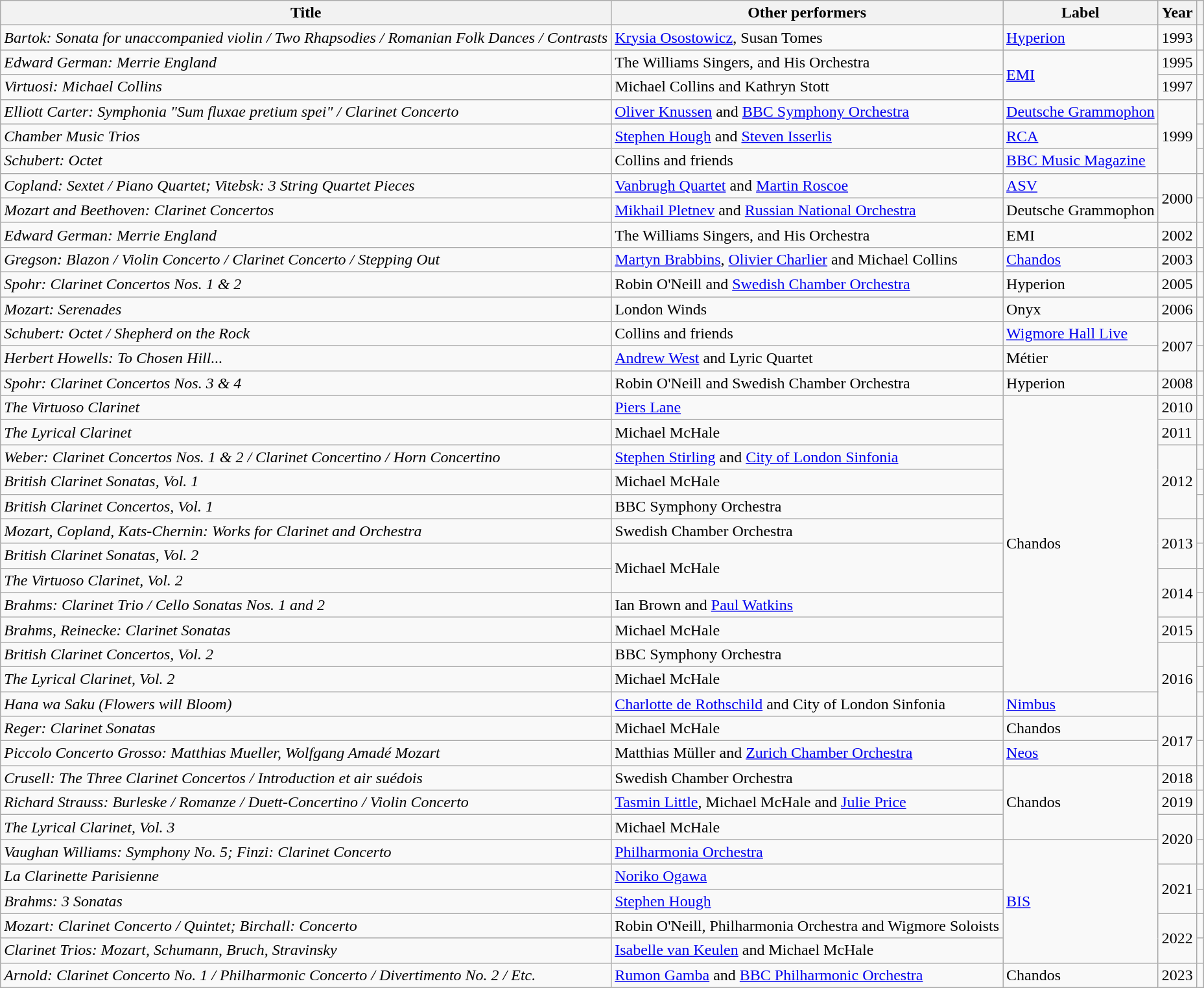<table class="wikitable">
<tr>
<th>Title</th>
<th>Other performers</th>
<th>Label</th>
<th>Year</th>
<th></th>
</tr>
<tr>
<td><em>Bartok:</em> <em>Sonata for unaccompanied violin / Two Rhapsodies / Romanian Folk Dances / Contrasts</em></td>
<td><a href='#'>Krysia Osostowicz</a>, Susan Tomes</td>
<td><a href='#'>Hyperion</a></td>
<td>1993</td>
<td></td>
</tr>
<tr>
<td><em>Edward German: Merrie England</em></td>
<td>The Williams Singers, and His Orchestra</td>
<td rowspan="2"><a href='#'>EMI</a></td>
<td>1995</td>
<td></td>
</tr>
<tr>
<td><em>Virtuosi: Michael Collins</em></td>
<td>Michael Collins and Kathryn Stott</td>
<td>1997</td>
<td></td>
</tr>
<tr>
<td><em>Elliott Carter: Symphonia "Sum fluxae pretium spei" / Clarinet Concerto</em></td>
<td><a href='#'>Oliver Knussen</a> and <a href='#'>BBC Symphony Orchestra</a></td>
<td><a href='#'>Deutsche Grammophon</a></td>
<td rowspan="3">1999</td>
<td></td>
</tr>
<tr>
<td><em>Chamber Music Trios</em></td>
<td><a href='#'>Stephen Hough</a> and <a href='#'>Steven Isserlis</a></td>
<td><a href='#'>RCA</a></td>
<td></td>
</tr>
<tr>
<td><em>Schubert: Octet</em></td>
<td>Collins and friends</td>
<td><a href='#'>BBC Music Magazine</a></td>
<td></td>
</tr>
<tr>
<td><em>Copland: Sextet / Piano Quartet; Vitebsk: 3 String Quartet Pieces</em></td>
<td><a href='#'>Vanbrugh Quartet</a> and <a href='#'>Martin Roscoe</a></td>
<td><a href='#'>ASV</a></td>
<td rowspan="2">2000</td>
<td></td>
</tr>
<tr>
<td><em>Mozart and Beethoven: Clarinet Concertos</em></td>
<td><a href='#'>Mikhail Pletnev</a> and <a href='#'>Russian National Orchestra</a></td>
<td>Deutsche Grammophon</td>
<td></td>
</tr>
<tr>
<td><em>Edward German: Merrie England</em></td>
<td>The Williams Singers, and His Orchestra</td>
<td>EMI</td>
<td>2002</td>
<td></td>
</tr>
<tr>
<td><em>Gregson: Blazon / Violin Concerto / Clarinet Concerto / Stepping Out</em></td>
<td><a href='#'>Martyn Brabbins</a>, <a href='#'>Olivier Charlier</a> and Michael Collins</td>
<td><a href='#'>Chandos</a></td>
<td>2003</td>
<td></td>
</tr>
<tr>
<td><em>Spohr: Clarinet Concertos Nos. 1 & 2</em></td>
<td>Robin O'Neill and <a href='#'>Swedish Chamber Orchestra</a></td>
<td>Hyperion</td>
<td>2005</td>
<td></td>
</tr>
<tr>
<td><em>Mozart: Serenades</em></td>
<td>London Winds</td>
<td>Onyx</td>
<td>2006</td>
<td></td>
</tr>
<tr>
<td><em>Schubert: Octet / Shepherd on the Rock</em></td>
<td>Collins and friends</td>
<td><a href='#'>Wigmore Hall Live</a></td>
<td rowspan="2">2007</td>
<td></td>
</tr>
<tr>
<td><em>Herbert Howells: To Chosen Hill...</em></td>
<td><a href='#'>Andrew West</a> and Lyric Quartet</td>
<td>Métier</td>
<td></td>
</tr>
<tr>
<td><em>Spohr: Clarinet Concertos Nos. 3 & 4</em></td>
<td>Robin O'Neill and Swedish Chamber Orchestra</td>
<td>Hyperion</td>
<td>2008</td>
<td></td>
</tr>
<tr>
<td><em>The Virtuoso Clarinet</em></td>
<td><a href='#'>Piers Lane</a></td>
<td rowspan="12">Chandos</td>
<td>2010</td>
<td></td>
</tr>
<tr>
<td><em>The Lyrical Clarinet</em></td>
<td>Michael McHale</td>
<td>2011</td>
<td></td>
</tr>
<tr>
<td><em>Weber: Clarinet Concertos Nos. 1 & 2 / Clarinet Concertino / Horn Concertino</em></td>
<td><a href='#'>Stephen Stirling</a> and <a href='#'>City of London Sinfonia</a></td>
<td rowspan="3">2012</td>
<td></td>
</tr>
<tr>
<td><em>British Clarinet Sonatas, Vol. 1</em></td>
<td>Michael McHale</td>
<td></td>
</tr>
<tr>
<td><em>British Clarinet Concertos, Vol. 1</em></td>
<td>BBC Symphony Orchestra</td>
<td></td>
</tr>
<tr>
<td><em>Mozart, Copland, Kats-Chernin: Works for Clarinet and Orchestra</em></td>
<td>Swedish Chamber Orchestra</td>
<td rowspan="2">2013</td>
<td></td>
</tr>
<tr>
<td><em>British Clarinet Sonatas, Vol. 2</em></td>
<td rowspan="2">Michael McHale</td>
<td></td>
</tr>
<tr>
<td><em>The Virtuoso Clarinet, Vol. 2</em></td>
<td rowspan="2">2014</td>
<td></td>
</tr>
<tr>
<td><em>Brahms: Clarinet Trio / Cello Sonatas Nos. 1 and 2</em></td>
<td>Ian Brown and <a href='#'>Paul Watkins</a></td>
<td></td>
</tr>
<tr>
<td><em>Brahms, Reinecke: Clarinet Sonatas</em></td>
<td>Michael McHale</td>
<td>2015</td>
<td></td>
</tr>
<tr>
<td><em>British Clarinet Concertos, Vol. 2</em></td>
<td>BBC Symphony Orchestra</td>
<td rowspan="3">2016</td>
<td></td>
</tr>
<tr>
<td><em>The Lyrical Clarinet, Vol. 2</em></td>
<td>Michael McHale</td>
<td></td>
</tr>
<tr>
<td><em>Hana wa Saku (Flowers will Bloom)</em></td>
<td><a href='#'>Charlotte de Rothschild</a> and City of London Sinfonia</td>
<td><a href='#'>Nimbus</a></td>
<td></td>
</tr>
<tr>
<td><em>Reger: Clarinet Sonatas</em></td>
<td>Michael McHale</td>
<td>Chandos</td>
<td rowspan="2">2017</td>
<td></td>
</tr>
<tr>
<td><em>Piccolo Concerto Grosso: Matthias Mueller, Wolfgang Amadé Mozart</em></td>
<td>Matthias Müller and <a href='#'>Zurich Chamber Orchestra</a></td>
<td><a href='#'>Neos</a></td>
<td></td>
</tr>
<tr>
<td><em>Crusell: The Three Clarinet Concertos / Introduction et air suédois</em></td>
<td>Swedish Chamber Orchestra</td>
<td rowspan="3">Chandos</td>
<td>2018</td>
<td></td>
</tr>
<tr>
<td><em>Richard Strauss: Burleske / Romanze / Duett-Concertino / Violin Concerto</em></td>
<td><a href='#'>Tasmin Little</a>, Michael McHale and <a href='#'>Julie Price</a></td>
<td>2019</td>
<td></td>
</tr>
<tr>
<td><em>The Lyrical Clarinet, Vol. 3</em></td>
<td>Michael McHale</td>
<td rowspan="2">2020</td>
<td></td>
</tr>
<tr>
<td><em>Vaughan Williams: Symphony No. 5; Finzi: Clarinet Concerto</em></td>
<td><a href='#'>Philharmonia Orchestra</a></td>
<td rowspan="5"><a href='#'>BIS</a></td>
<td></td>
</tr>
<tr>
<td><em>La Clarinette Parisienne</em></td>
<td><a href='#'>Noriko Ogawa</a></td>
<td rowspan="2">2021</td>
<td></td>
</tr>
<tr>
<td><em>Brahms: 3 Sonatas</em></td>
<td><a href='#'>Stephen Hough</a></td>
<td></td>
</tr>
<tr>
<td><em>Mozart: Clarinet Concerto / Quintet; Birchall: Concerto</em></td>
<td>Robin O'Neill, Philharmonia Orchestra and Wigmore Soloists</td>
<td rowspan="2">2022</td>
<td></td>
</tr>
<tr>
<td><em>Clarinet Trios: Mozart, Schumann, Bruch, Stravinsky</em></td>
<td><a href='#'>Isabelle van Keulen</a> and Michael McHale</td>
<td></td>
</tr>
<tr>
<td><em>Arnold: Clarinet Concerto No. 1 / Philharmonic Concerto / Divertimento No. 2 / Etc.</em></td>
<td><a href='#'>Rumon Gamba</a> and <a href='#'>BBC Philharmonic Orchestra</a></td>
<td>Chandos</td>
<td>2023</td>
<td></td>
</tr>
</table>
